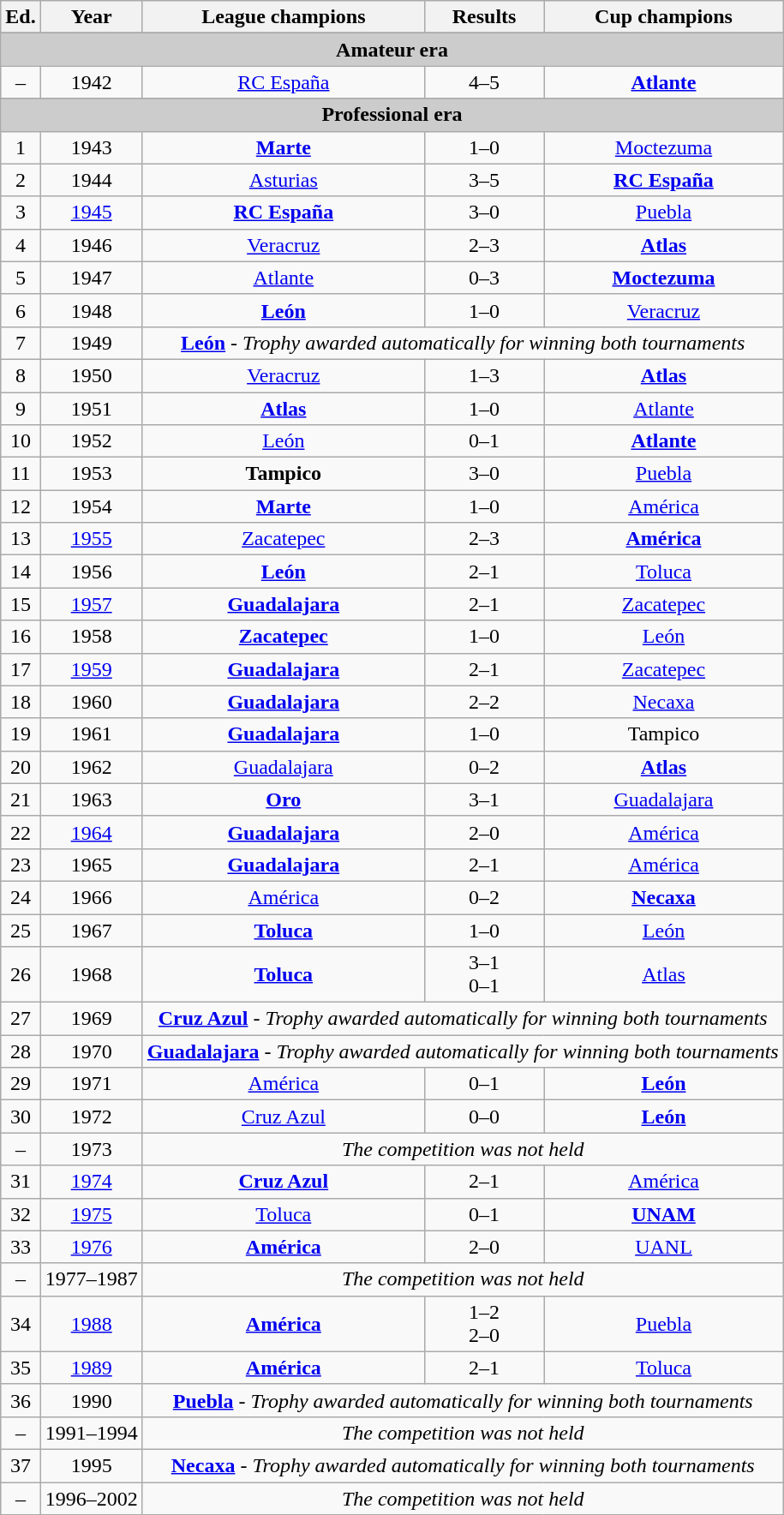<table class="wikitable" style="text-align: center;">
<tr>
<th>Ed.</th>
<th>Year</th>
<th>League champions</th>
<th>Results</th>
<th>Cup champions</th>
</tr>
<tr>
</tr>
<tr bgcolor=#cccccc align=center>
<td colspan=5><strong>Amateur era</strong></td>
</tr>
<tr>
<td>–</td>
<td>1942</td>
<td><a href='#'>RC España</a></td>
<td>4–5</td>
<td><strong><a href='#'>Atlante</a></strong></td>
</tr>
<tr>
</tr>
<tr bgcolor=#cccccc align=Center>
<td colspan=5><strong>Professional era</strong></td>
</tr>
<tr>
<td>1</td>
<td>1943</td>
<td><strong><a href='#'>Marte</a></strong></td>
<td>1–0</td>
<td><a href='#'>Moctezuma</a></td>
</tr>
<tr>
<td>2</td>
<td>1944</td>
<td><a href='#'>Asturias</a></td>
<td>3–5</td>
<td><strong><a href='#'>RC España</a></strong></td>
</tr>
<tr>
<td>3</td>
<td><a href='#'>1945</a></td>
<td><strong><a href='#'>RC España</a></strong></td>
<td>3–0</td>
<td><a href='#'>Puebla</a></td>
</tr>
<tr>
<td>4</td>
<td>1946</td>
<td><a href='#'>Veracruz</a></td>
<td>2–3</td>
<td><strong><a href='#'>Atlas</a></strong></td>
</tr>
<tr>
<td>5</td>
<td>1947</td>
<td><a href='#'>Atlante</a></td>
<td>0–3</td>
<td><strong><a href='#'>Moctezuma</a></strong></td>
</tr>
<tr>
<td>6</td>
<td>1948</td>
<td><strong><a href='#'>León</a></strong></td>
<td>1–0</td>
<td><a href='#'>Veracruz</a></td>
</tr>
<tr>
<td>7</td>
<td>1949</td>
<td colspan=3><strong><a href='#'>León</a></strong> - <em>Trophy awarded automatically for winning both tournaments</em></td>
</tr>
<tr>
<td>8</td>
<td>1950</td>
<td><a href='#'>Veracruz</a></td>
<td>1–3</td>
<td><strong><a href='#'>Atlas</a></strong></td>
</tr>
<tr>
<td>9</td>
<td>1951</td>
<td><strong><a href='#'>Atlas</a></strong></td>
<td>1–0</td>
<td><a href='#'>Atlante</a></td>
</tr>
<tr>
<td>10</td>
<td>1952</td>
<td><a href='#'>León</a></td>
<td>0–1</td>
<td><strong><a href='#'>Atlante</a></strong></td>
</tr>
<tr>
<td>11</td>
<td>1953</td>
<td><strong>Tampico</strong></td>
<td>3–0</td>
<td><a href='#'>Puebla</a></td>
</tr>
<tr>
<td>12</td>
<td>1954</td>
<td><strong><a href='#'>Marte</a></strong></td>
<td>1–0</td>
<td><a href='#'>América</a></td>
</tr>
<tr>
<td>13</td>
<td><a href='#'>1955</a></td>
<td><a href='#'>Zacatepec</a></td>
<td>2–3</td>
<td><strong><a href='#'>América</a></strong></td>
</tr>
<tr>
<td>14</td>
<td>1956</td>
<td><strong><a href='#'>León</a></strong></td>
<td>2–1</td>
<td><a href='#'>Toluca</a></td>
</tr>
<tr>
<td>15</td>
<td><a href='#'>1957</a></td>
<td><strong><a href='#'>Guadalajara</a></strong></td>
<td>2–1</td>
<td><a href='#'>Zacatepec</a></td>
</tr>
<tr>
<td>16</td>
<td>1958</td>
<td><strong><a href='#'>Zacatepec</a></strong></td>
<td>1–0</td>
<td><a href='#'>León</a></td>
</tr>
<tr>
<td>17</td>
<td><a href='#'>1959</a></td>
<td><strong><a href='#'>Guadalajara</a></strong></td>
<td>2–1</td>
<td><a href='#'>Zacatepec</a></td>
</tr>
<tr>
<td>18</td>
<td>1960</td>
<td><strong><a href='#'>Guadalajara</a></strong></td>
<td>2–2<br><small></small></td>
<td><a href='#'>Necaxa</a></td>
</tr>
<tr>
<td>19</td>
<td>1961</td>
<td><strong><a href='#'>Guadalajara</a></strong></td>
<td>1–0</td>
<td>Tampico</td>
</tr>
<tr>
<td>20</td>
<td>1962</td>
<td><a href='#'>Guadalajara</a></td>
<td>0–2</td>
<td><strong><a href='#'>Atlas</a></strong></td>
</tr>
<tr>
<td>21</td>
<td>1963</td>
<td><strong><a href='#'>Oro</a></strong></td>
<td>3–1</td>
<td><a href='#'>Guadalajara</a></td>
</tr>
<tr>
<td>22</td>
<td><a href='#'>1964</a></td>
<td><strong><a href='#'>Guadalajara</a></strong></td>
<td>2–0</td>
<td><a href='#'>América</a></td>
</tr>
<tr>
<td>23</td>
<td>1965</td>
<td><strong><a href='#'>Guadalajara</a></strong></td>
<td>2–1</td>
<td><a href='#'>América</a></td>
</tr>
<tr>
<td>24</td>
<td>1966</td>
<td><a href='#'>América</a></td>
<td>0–2</td>
<td><strong><a href='#'>Necaxa</a></strong></td>
</tr>
<tr>
<td>25</td>
<td>1967</td>
<td><strong><a href='#'>Toluca</a></strong></td>
<td>1–0</td>
<td><a href='#'>León</a></td>
</tr>
<tr>
<td>26</td>
<td>1968</td>
<td><strong><a href='#'>Toluca</a></strong></td>
<td>3–1<br>0–1</td>
<td><a href='#'>Atlas</a></td>
</tr>
<tr>
<td>27</td>
<td>1969</td>
<td colspan="3"><strong><a href='#'>Cruz Azul</a></strong> - <em>Trophy awarded automatically for winning both tournaments</em></td>
</tr>
<tr>
<td>28</td>
<td>1970</td>
<td colspan=3><strong><a href='#'>Guadalajara</a></strong> - <em>Trophy awarded automatically for winning both tournaments</em></td>
</tr>
<tr>
<td>29</td>
<td>1971</td>
<td><a href='#'>América</a></td>
<td>0–1</td>
<td><strong><a href='#'>León</a></strong></td>
</tr>
<tr>
<td>30</td>
<td>1972</td>
<td><a href='#'>Cruz Azul</a></td>
<td>0–0<br><small></small></td>
<td><strong><a href='#'>León</a></strong></td>
</tr>
<tr>
<td>–</td>
<td>1973</td>
<td colspan=3><em>The competition was not held</em></td>
</tr>
<tr>
<td>31</td>
<td><a href='#'>1974</a></td>
<td><strong><a href='#'>Cruz Azul</a></strong></td>
<td>2–1</td>
<td><a href='#'>América</a></td>
</tr>
<tr>
<td>32</td>
<td><a href='#'>1975</a></td>
<td><a href='#'>Toluca</a></td>
<td>0–1</td>
<td><strong><a href='#'>UNAM</a></strong></td>
</tr>
<tr>
<td>33</td>
<td><a href='#'>1976</a></td>
<td><strong><a href='#'>América</a></strong></td>
<td>2–0</td>
<td><a href='#'>UANL</a></td>
</tr>
<tr>
<td>–</td>
<td>1977–1987</td>
<td colspan=3><em>The competition was not held</em></td>
</tr>
<tr>
<td>34</td>
<td><a href='#'>1988</a></td>
<td><strong><a href='#'>América</a></strong></td>
<td>1–2<br>2–0</td>
<td><a href='#'>Puebla</a></td>
</tr>
<tr>
<td>35</td>
<td><a href='#'>1989</a></td>
<td><strong><a href='#'>América</a></strong></td>
<td>2–1</td>
<td><a href='#'>Toluca</a></td>
</tr>
<tr>
<td>36</td>
<td>1990</td>
<td colspan=3><strong><a href='#'>Puebla</a></strong> - <em>Trophy awarded automatically for winning both tournaments</em></td>
</tr>
<tr>
<td>–</td>
<td>1991–1994</td>
<td colspan=3><em>The competition was not held</em></td>
</tr>
<tr>
<td>37</td>
<td>1995</td>
<td colspan=3><strong><a href='#'>Necaxa</a></strong> - <em>Trophy awarded automatically for winning both tournaments</em></td>
</tr>
<tr>
<td>–</td>
<td>1996–2002</td>
<td colspan=3><em>The competition was not held</em></td>
</tr>
</table>
